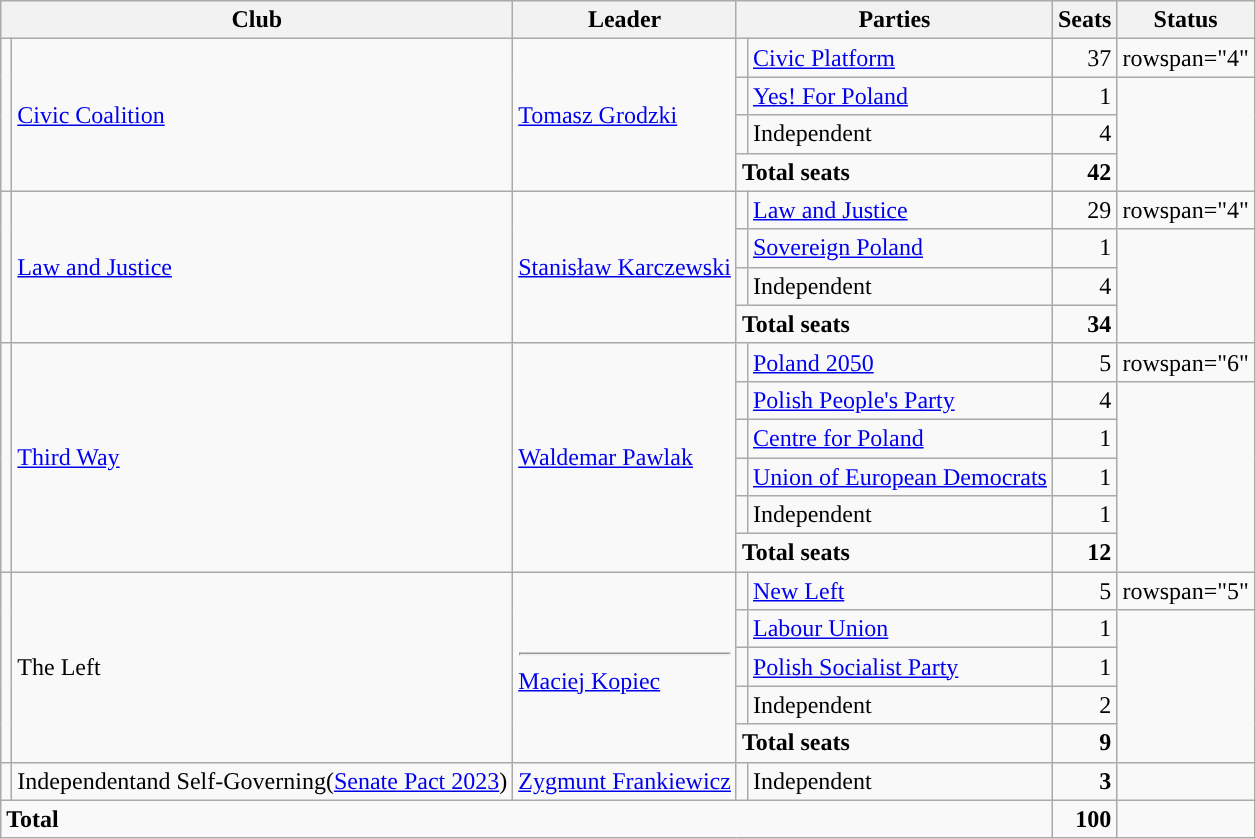<table class="wikitable">
<tr>
<th colspan="2">Club</th>
<th>Leader</th>
<th colspan="2">Parties</th>
<th>Seats</th>
<th>Status</th>
</tr>
<tr>
<td rowspan="4" style="background: "></td>
<td rowspan="4"><a href='#'>Civic Coalition</a></td>
<td rowspan="4"><a href='#'>Tomasz Grodzki</a></td>
<td style="background: "></td>
<td><a href='#'>Civic Platform</a></td>
<td align=right>37</td>
<td>rowspan="4" </td>
</tr>
<tr>
<td style="background: "></td>
<td><a href='#'>Yes! For Poland</a></td>
<td align=right>1</td>
</tr>
<tr>
<td style="background: "></td>
<td>Independent</td>
<td align=right>4</td>
</tr>
<tr>
<td colspan=2><strong>Total seats</strong></td>
<td align=right><strong>42</strong></td>
</tr>
<tr>
<td rowspan="4" style="background: "></td>
<td rowspan="4"><a href='#'>Law and Justice</a></td>
<td rowspan="4"><a href='#'>Stanisław Karczewski</a></td>
<td style="background: "></td>
<td><a href='#'>Law and Justice</a></td>
<td align=right>29</td>
<td>rowspan="4" </td>
</tr>
<tr>
<td style="background: "></td>
<td><a href='#'>Sovereign Poland</a></td>
<td align=right>1</td>
</tr>
<tr>
<td style="background: "></td>
<td>Independent</td>
<td align=right>4</td>
</tr>
<tr>
<td colspan=2><strong>Total seats</strong></td>
<td align=right><strong>34</strong></td>
</tr>
<tr>
<td rowspan="6" style="background: "></td>
<td rowspan="6"><a href='#'>Third Way</a></td>
<td rowspan="6"><a href='#'>Waldemar Pawlak</a></td>
<td style="background: "></td>
<td><a href='#'>Poland 2050</a></td>
<td align=right>5</td>
<td>rowspan="6" </td>
</tr>
<tr>
<td style="background: "></td>
<td><a href='#'>Polish People's Party</a></td>
<td align=right>4</td>
</tr>
<tr>
<td style="background: "></td>
<td><a href='#'>Centre for Poland</a></td>
<td align=right>1</td>
</tr>
<tr>
<td style="background: "></td>
<td><a href='#'>Union of European Democrats</a></td>
<td align=right>1</td>
</tr>
<tr>
<td style="background: "></td>
<td>Independent</td>
<td align=right>1</td>
</tr>
<tr>
<td colspan=2><strong>Total seats</strong></td>
<td align=right><strong>12</strong></td>
</tr>
<tr>
<td rowspan="5" style="background: "></td>
<td rowspan="5">The Left</td>
<td rowspan="5"><hr><a href='#'>Maciej Kopiec</a></td>
<td style="background: "></td>
<td><a href='#'>New Left</a></td>
<td align=right>5</td>
<td>rowspan="5" </td>
</tr>
<tr>
<td style="background: "></td>
<td><a href='#'>Labour Union</a></td>
<td align=right>1</td>
</tr>
<tr>
<td style="background: "></td>
<td><a href='#'>Polish Socialist Party</a></td>
<td align=right>1</td>
</tr>
<tr>
<td style="background: "></td>
<td>Independent</td>
<td align=right>2</td>
</tr>
<tr>
<td colspan=2><strong>Total seats</strong></td>
<td align=right><strong>9</strong></td>
</tr>
<tr>
<td style="background: "></td>
<td>Independentand Self-Governing(<a href='#'>Senate Pact 2023</a>)</td>
<td><a href='#'>Zygmunt Frankiewicz</a></td>
<td style="background: "></td>
<td>Independent</td>
<td align=right><strong>3</strong></td>
<td></td>
</tr>
<tr>
<td colspan=5><strong>Total</strong></td>
<td align=right><strong>100</strong></td>
</tr>
</table>
